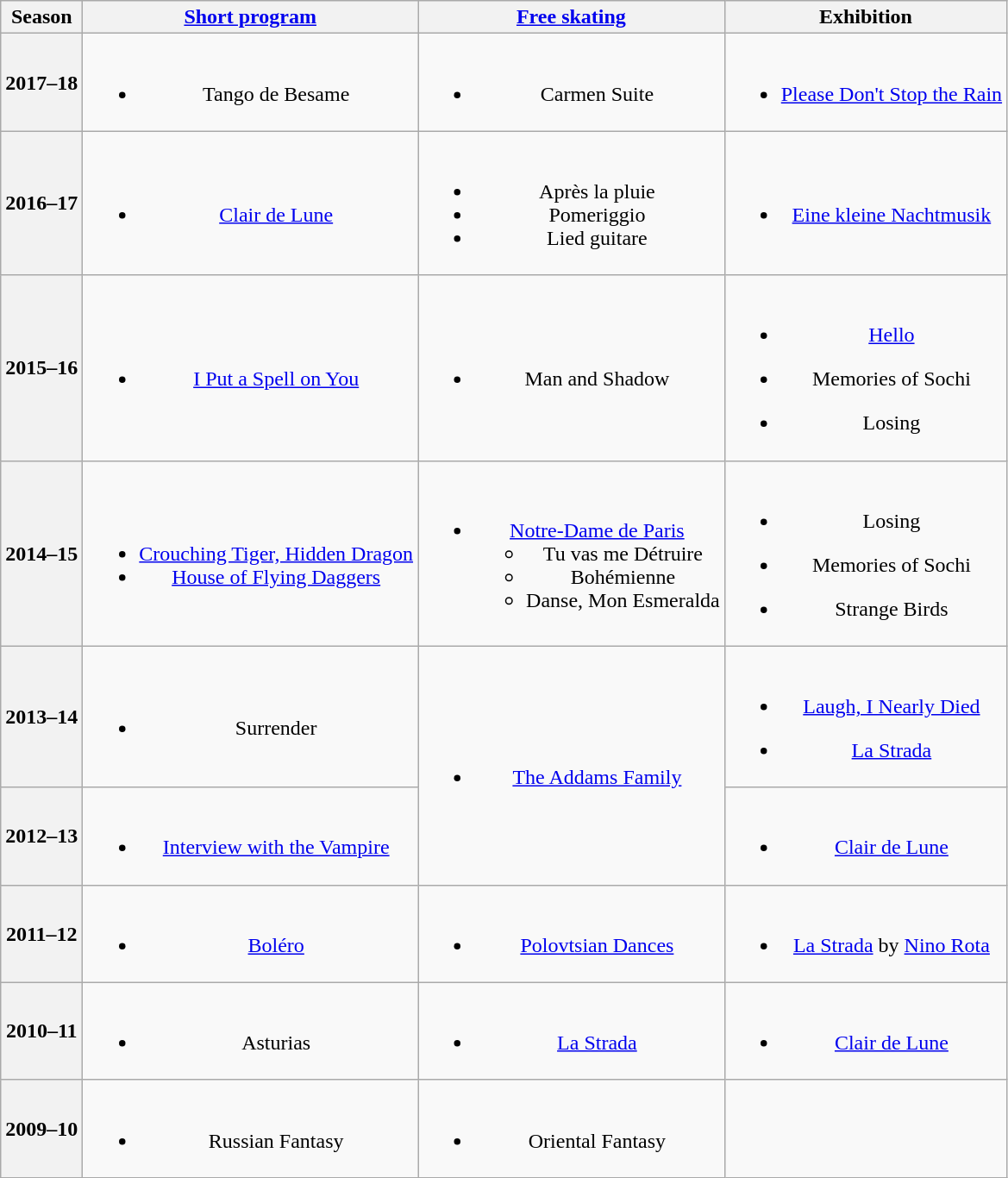<table class="wikitable" style="text-align:center">
<tr>
<th>Season</th>
<th><a href='#'>Short program</a></th>
<th><a href='#'>Free skating</a></th>
<th>Exhibition</th>
</tr>
<tr>
<th>2017–18 <br> </th>
<td><br><ul><li>Tango de Besame <br></li></ul></td>
<td><br><ul><li>Carmen Suite</li></ul></td>
<td><br><ul><li><a href='#'>Please Don't Stop the Rain</a> <br></li></ul></td>
</tr>
<tr>
<th>2016–17 <br> </th>
<td><br><ul><li><a href='#'>Clair de Lune</a> <br></li></ul></td>
<td><br><ul><li>Après la pluie</li><li>Pomeriggio</li><li>Lied guitare <br></li></ul></td>
<td><br><ul><li><a href='#'>Eine kleine Nachtmusik</a> <br></li></ul></td>
</tr>
<tr>
<th>2015–16 <br> </th>
<td><br><ul><li><a href='#'>I Put a Spell on You</a> <br></li></ul></td>
<td><br><ul><li>Man and Shadow  <br></li></ul></td>
<td><br><ul><li><a href='#'>Hello</a> <br></li></ul><ul><li>Memories of Sochi</li></ul><ul><li>Losing <br></li></ul></td>
</tr>
<tr>
<th>2014–15 <br> </th>
<td><br><ul><li><a href='#'>Crouching Tiger, Hidden Dragon</a> <br></li><li><a href='#'>House of Flying Daggers</a> <br></li></ul></td>
<td><br><ul><li><a href='#'>Notre-Dame de Paris</a> <br><ul><li>Tu vas me Détruire <br></li><li>Bohémienne <br></li><li>Danse, Mon Esmeralda <br></li></ul></li></ul></td>
<td><br><ul><li>Losing <br></li></ul><ul><li>Memories of Sochi</li></ul><ul><li>Strange Birds <br></li></ul></td>
</tr>
<tr>
<th>2013–14 <br> </th>
<td><br><ul><li>Surrender <br></li></ul></td>
<td rowspan=2><br><ul><li><a href='#'>The Addams Family</a> <br></li></ul></td>
<td><br><ul><li><a href='#'>Laugh, I Nearly Died</a> <br></li></ul><ul><li><a href='#'>La Strada</a> <br></li></ul></td>
</tr>
<tr>
<th>2012–13 <br> </th>
<td><br><ul><li><a href='#'>Interview with the Vampire</a> <br></li></ul></td>
<td><br><ul><li><a href='#'>Clair de Lune</a> <br></li></ul></td>
</tr>
<tr>
<th>2011–12 <br> </th>
<td><br><ul><li><a href='#'>Boléro</a> <br></li></ul></td>
<td><br><ul><li><a href='#'>Polovtsian Dances</a> <br></li></ul></td>
<td><br><ul><li><a href='#'>La Strada</a> by <a href='#'>Nino Rota</a></li></ul></td>
</tr>
<tr>
<th>2010–11 <br> </th>
<td><br><ul><li>Asturias <br></li></ul></td>
<td><br><ul><li><a href='#'>La Strada</a> <br></li></ul></td>
<td><br><ul><li><a href='#'>Clair de Lune</a> <br></li></ul></td>
</tr>
<tr>
<th>2009–10 <br> </th>
<td><br><ul><li>Russian Fantasy <br></li></ul></td>
<td><br><ul><li>Oriental Fantasy <br></li></ul></td>
<td></td>
</tr>
</table>
